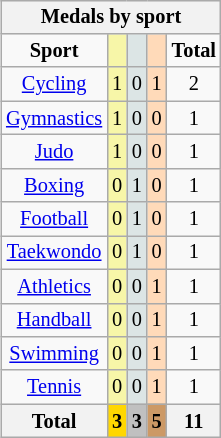<table class="wikitable" style="font-size:85%; float:right;">
<tr style="background:#efefef;">
<th colspan=7>Medals by sport</th>
</tr>
<tr align=center>
<td><strong>Sport</strong></td>
<td style="background:#f7f6a8;"></td>
<td style="background:#dce5e5;"></td>
<td style="background:#ffdab9;"></td>
<td><strong>Total</strong></td>
</tr>
<tr align=center>
<td><a href='#'>Cycling</a></td>
<td style="background:#f7f6a8;">1</td>
<td style="background:#dce5e5;">0</td>
<td style="background:#ffdab9;">1</td>
<td>2</td>
</tr>
<tr align=center>
<td><a href='#'>Gymnastics</a></td>
<td style="background:#f7f6a8;">1</td>
<td style="background:#dce5e5;">0</td>
<td style="background:#ffdab9;">0</td>
<td>1</td>
</tr>
<tr align=center>
<td><a href='#'>Judo</a></td>
<td style="background:#f7f6a8;">1</td>
<td style="background:#dce5e5;">0</td>
<td style="background:#ffdab9;">0</td>
<td>1</td>
</tr>
<tr align=center>
<td><a href='#'>Boxing</a></td>
<td style="background:#f7f6a8;">0</td>
<td style="background:#dce5e5;">1</td>
<td style="background:#ffdab9;">0</td>
<td>1</td>
</tr>
<tr align=center>
<td><a href='#'>Football</a></td>
<td style="background:#f7f6a8;">0</td>
<td style="background:#dce5e5;">1</td>
<td style="background:#ffdab9;">0</td>
<td>1</td>
</tr>
<tr align=center>
<td><a href='#'>Taekwondo</a></td>
<td style="background:#f7f6a8;">0</td>
<td style="background:#dce5e5;">1</td>
<td style="background:#ffdab9;">0</td>
<td>1</td>
</tr>
<tr align=center>
<td><a href='#'>Athletics</a></td>
<td style="background:#f7f6a8;">0</td>
<td style="background:#dce5e5;">0</td>
<td style="background:#ffdab9;">1</td>
<td>1</td>
</tr>
<tr align=center>
<td><a href='#'>Handball</a></td>
<td style="background:#f7f6a8;">0</td>
<td style="background:#dce5e5;">0</td>
<td style="background:#ffdab9;">1</td>
<td>1</td>
</tr>
<tr align=center>
<td><a href='#'>Swimming</a></td>
<td style="background:#f7f6a8;">0</td>
<td style="background:#dce5e5;">0</td>
<td style="background:#ffdab9;">1</td>
<td>1</td>
</tr>
<tr align=center>
<td><a href='#'>Tennis</a></td>
<td style="background:#f7f6a8;">0</td>
<td style="background:#dce5e5;">0</td>
<td style="background:#ffdab9;">1</td>
<td>1</td>
</tr>
<tr align=center>
<th>Total</th>
<th style="background:gold;">3</th>
<th style="background:silver;">3</th>
<th style="background:#c96;">5</th>
<th>11</th>
</tr>
</table>
